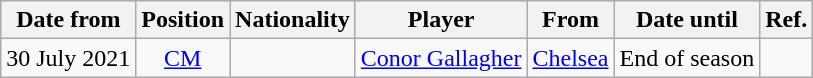<table class="wikitable" style="text-align:center">
<tr>
<th width:120px">Date from</th>
<th width:50px">Position</th>
<th width:50px">Nationality</th>
<th width:150px">Player</th>
<th width:200px">From</th>
<th width:110px">Date until</th>
<th width:25px">Ref.</th>
</tr>
<tr>
<td>30 July 2021</td>
<td><a href='#'>CM</a></td>
<td></td>
<td><a href='#'>Conor Gallagher</a></td>
<td><a href='#'>Chelsea</a></td>
<td>End of season</td>
<td></td>
</tr>
</table>
